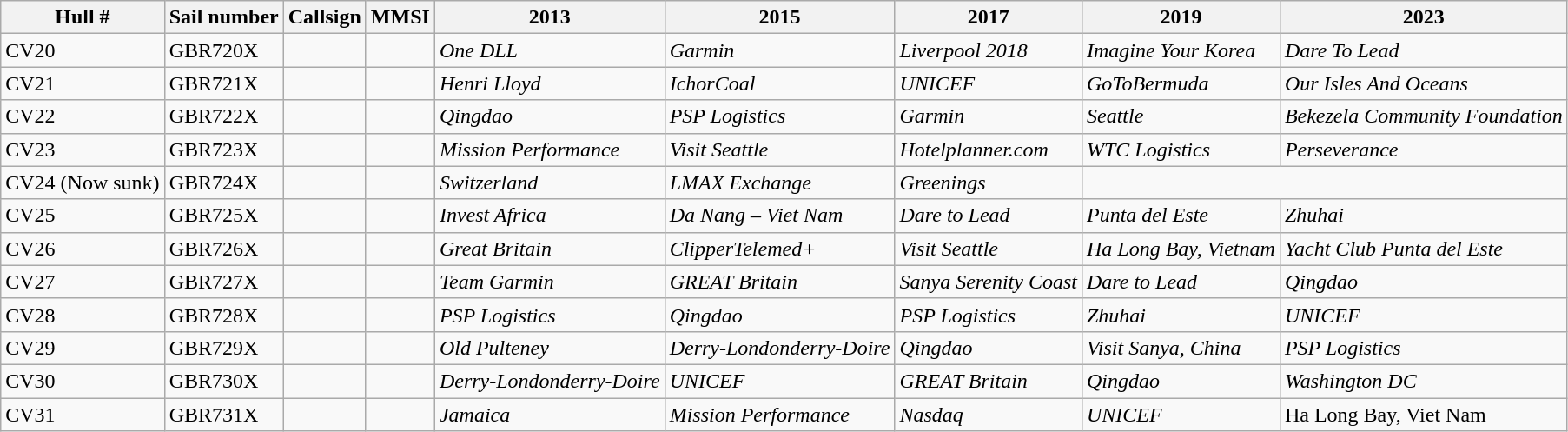<table class="wikitable">
<tr>
<th>Hull #</th>
<th>Sail number</th>
<th>Callsign</th>
<th>MMSI</th>
<th>2013</th>
<th>2015</th>
<th>2017</th>
<th>2019</th>
<th>2023</th>
</tr>
<tr>
<td>CV20</td>
<td>GBR720X</td>
<td></td>
<td></td>
<td><em>One DLL</em></td>
<td><em>Garmin</em></td>
<td><em>Liverpool 2018</em></td>
<td><em>Imagine Your Korea</em></td>
<td><em>Dare To Lead</em></td>
</tr>
<tr>
<td>CV21</td>
<td>GBR721X</td>
<td></td>
<td></td>
<td><em>Henri Lloyd</em></td>
<td><em>IchorCoal</em></td>
<td><em>UNICEF</em></td>
<td><em>GoToBermuda</em></td>
<td><em>Our Isles And Oceans</em></td>
</tr>
<tr>
<td>CV22</td>
<td>GBR722X</td>
<td></td>
<td></td>
<td><em>Qingdao</em></td>
<td><em>PSP Logistics</em></td>
<td><em>Garmin</em></td>
<td><em>Seattle</em></td>
<td><em>Bekezela Community Foundation</em></td>
</tr>
<tr>
<td>CV23</td>
<td>GBR723X</td>
<td></td>
<td></td>
<td><em>Mission Performance</em></td>
<td><em>Visit Seattle</em></td>
<td><em>Hotelplanner.com</em></td>
<td><em>WTC Logistics</em></td>
<td><em>Perseverance</em></td>
</tr>
<tr>
<td>CV24 (Now sunk)</td>
<td>GBR724X</td>
<td></td>
<td></td>
<td><em>Switzerland</em></td>
<td><em>LMAX Exchange</em></td>
<td><em>Greenings</em></td>
</tr>
<tr>
<td>CV25</td>
<td>GBR725X</td>
<td></td>
<td></td>
<td><em>Invest Africa</em></td>
<td><em>Da Nang – Viet Nam</em></td>
<td><em>Dare to Lead</em></td>
<td><em>Punta del Este</em></td>
<td><em>Zhuhai</em></td>
</tr>
<tr>
<td>CV26</td>
<td>GBR726X</td>
<td></td>
<td></td>
<td><em>Great Britain</em></td>
<td><em>ClipperTelemed+</em></td>
<td><em>Visit Seattle</em></td>
<td><em>Ha Long Bay, Vietnam</em></td>
<td><em>Yacht Club Punta del Este</em></td>
</tr>
<tr>
<td>CV27</td>
<td>GBR727X</td>
<td></td>
<td></td>
<td><em>Team Garmin</em></td>
<td><em>GREAT Britain</em></td>
<td><em>Sanya Serenity Coast</em></td>
<td><em>Dare to Lead</em></td>
<td><em>Qingdao</em></td>
</tr>
<tr>
<td>CV28</td>
<td>GBR728X</td>
<td></td>
<td></td>
<td><em>PSP Logistics</em></td>
<td><em>Qingdao</em></td>
<td><em>PSP Logistics</em></td>
<td><em>Zhuhai</em></td>
<td><em>UNICEF</em></td>
</tr>
<tr>
<td>CV29</td>
<td>GBR729X</td>
<td></td>
<td></td>
<td><em>Old Pulteney</em></td>
<td><em>Derry-Londonderry-Doire</em></td>
<td><em>Qingdao</em></td>
<td><em>Visit Sanya, China</em></td>
<td><em>PSP Logistics</em></td>
</tr>
<tr>
<td>CV30</td>
<td>GBR730X</td>
<td></td>
<td></td>
<td><em>Derry-Londonderry-Doire</em></td>
<td><em>UNICEF</em></td>
<td><em>GREAT Britain</em></td>
<td><em>Qingdao</em></td>
<td><em>Washington DC</em></td>
</tr>
<tr>
<td>CV31</td>
<td>GBR731X</td>
<td></td>
<td></td>
<td><em>Jamaica</em></td>
<td><em>Mission Performance</em></td>
<td><em>Nasdaq</em></td>
<td><em>UNICEF</em></td>
<td>Ha Long Bay, Viet Nam</td>
</tr>
</table>
